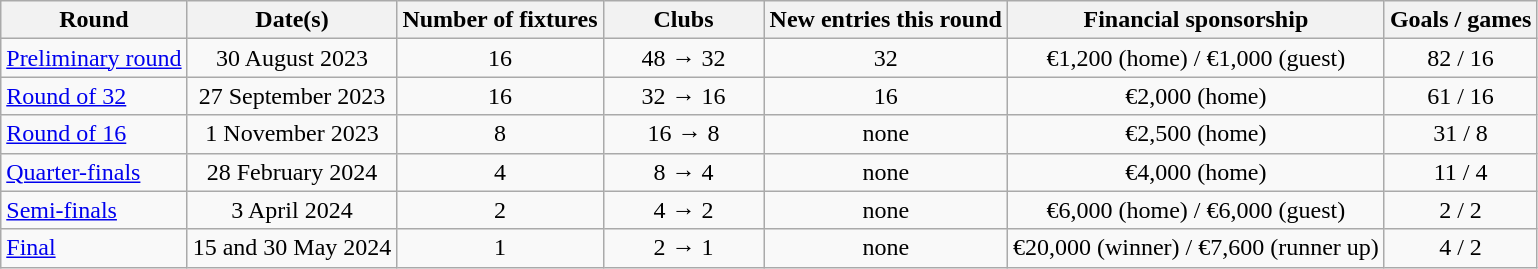<table class="wikitable" style="text-align:center">
<tr>
<th>Round</th>
<th>Date(s)</th>
<th>Number of fixtures</th>
<th width=100>Clubs</th>
<th>New entries this round</th>
<th>Financial sponsorship</th>
<th>Goals / games</th>
</tr>
<tr>
<td style="text-align:left;"><a href='#'>Preliminary round</a></td>
<td>30 August 2023</td>
<td>16</td>
<td>48 → 32</td>
<td>32</td>
<td>€1,200 (home) / €1,000 (guest)</td>
<td>82 / 16</td>
</tr>
<tr>
<td style="text-align:left;"><a href='#'>Round of 32</a></td>
<td>27 September 2023</td>
<td>16</td>
<td>32 → 16</td>
<td>16</td>
<td>€2,000 (home)</td>
<td>61 / 16</td>
</tr>
<tr>
<td style="text-align:left;"><a href='#'>Round of 16</a></td>
<td>1 November 2023</td>
<td>8</td>
<td>16 → 8</td>
<td>none</td>
<td>€2,500 (home)</td>
<td>31 / 8</td>
</tr>
<tr>
<td style="text-align:left;"><a href='#'>Quarter-finals</a></td>
<td>28 February 2024</td>
<td>4</td>
<td>8 → 4</td>
<td>none</td>
<td>€4,000 (home)</td>
<td>11 / 4</td>
</tr>
<tr>
<td style="text-align:left;"><a href='#'>Semi-finals</a></td>
<td>3 April 2024</td>
<td>2</td>
<td>4 → 2</td>
<td>none</td>
<td>€6,000 (home) / €6,000 (guest)</td>
<td>2 / 2</td>
</tr>
<tr>
<td style="text-align:left;"><a href='#'>Final</a></td>
<td>15 and 30 May 2024</td>
<td>1</td>
<td>2 → 1</td>
<td>none</td>
<td>€20,000 (winner) / €7,600 (runner up)</td>
<td>4 / 2</td>
</tr>
</table>
